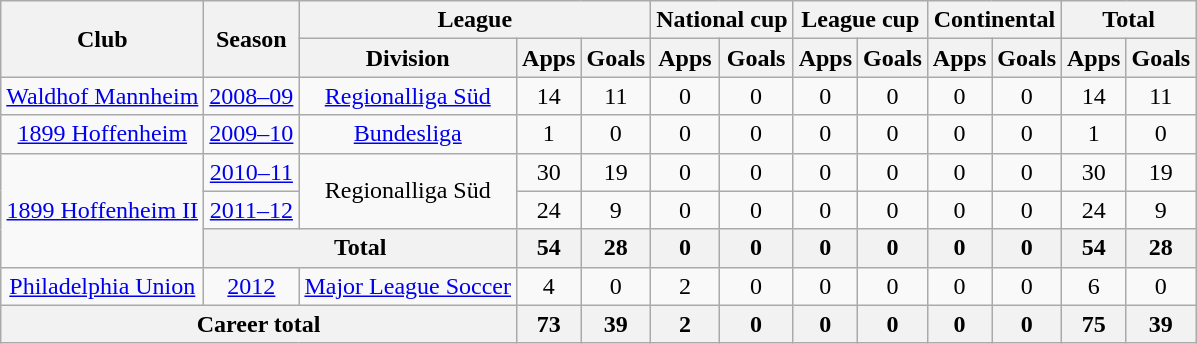<table class="wikitable" style="text-align:center">
<tr>
<th rowspan="2">Club</th>
<th rowspan="2">Season</th>
<th colspan="3">League</th>
<th colspan="2">National cup</th>
<th colspan="2">League cup</th>
<th colspan="2">Continental</th>
<th colspan="2">Total</th>
</tr>
<tr>
<th>Division</th>
<th>Apps</th>
<th>Goals</th>
<th>Apps</th>
<th>Goals</th>
<th>Apps</th>
<th>Goals</th>
<th>Apps</th>
<th>Goals</th>
<th>Apps</th>
<th>Goals</th>
</tr>
<tr>
<td><a href='#'>Waldhof Mannheim</a></td>
<td><a href='#'>2008–09</a></td>
<td><a href='#'>Regionalliga Süd</a></td>
<td>14</td>
<td>11</td>
<td>0</td>
<td>0</td>
<td>0</td>
<td>0</td>
<td>0</td>
<td>0</td>
<td>14</td>
<td>11</td>
</tr>
<tr>
<td><a href='#'>1899 Hoffenheim</a></td>
<td><a href='#'>2009–10</a></td>
<td><a href='#'>Bundesliga</a></td>
<td>1</td>
<td>0</td>
<td>0</td>
<td>0</td>
<td>0</td>
<td>0</td>
<td>0</td>
<td>0</td>
<td>1</td>
<td>0</td>
</tr>
<tr>
<td rowspan="3"><a href='#'>1899 Hoffenheim II</a></td>
<td><a href='#'>2010–11</a></td>
<td rowspan="2">Regionalliga Süd</td>
<td>30</td>
<td>19</td>
<td>0</td>
<td>0</td>
<td>0</td>
<td>0</td>
<td>0</td>
<td>0</td>
<td>30</td>
<td>19</td>
</tr>
<tr>
<td><a href='#'>2011–12</a></td>
<td>24</td>
<td>9</td>
<td>0</td>
<td>0</td>
<td>0</td>
<td>0</td>
<td>0</td>
<td>0</td>
<td>24</td>
<td>9</td>
</tr>
<tr>
<th colspan="2">Total</th>
<th>54</th>
<th>28</th>
<th>0</th>
<th>0</th>
<th>0</th>
<th>0</th>
<th>0</th>
<th>0</th>
<th>54</th>
<th>28</th>
</tr>
<tr>
<td><a href='#'>Philadelphia Union</a></td>
<td><a href='#'>2012</a></td>
<td><a href='#'>Major League Soccer</a></td>
<td>4</td>
<td>0</td>
<td>2</td>
<td>0</td>
<td>0</td>
<td>0</td>
<td>0</td>
<td>0</td>
<td>6</td>
<td>0</td>
</tr>
<tr>
<th colspan="3">Career total</th>
<th>73</th>
<th>39</th>
<th>2</th>
<th>0</th>
<th>0</th>
<th>0</th>
<th>0</th>
<th>0</th>
<th>75</th>
<th>39</th>
</tr>
</table>
